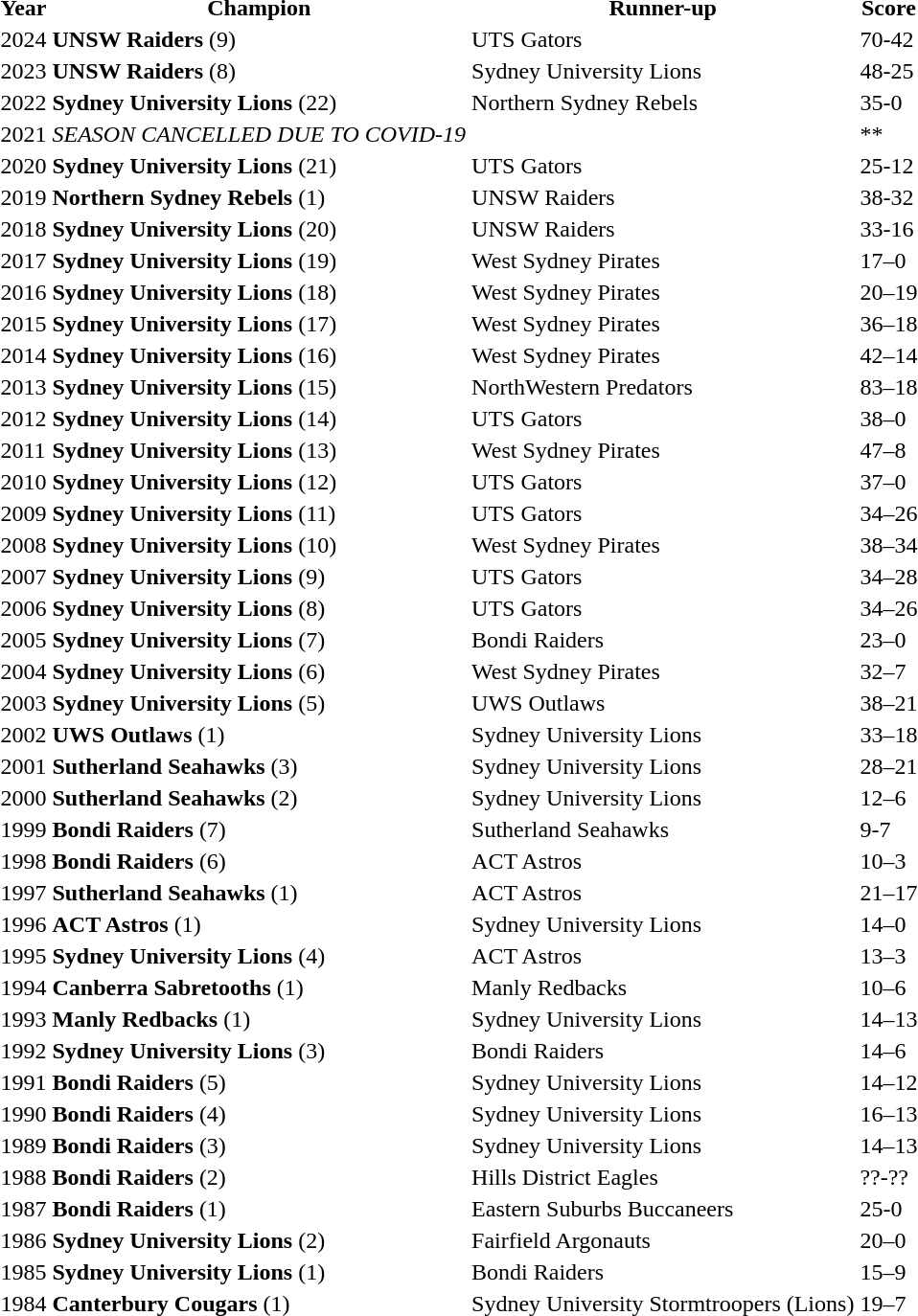<table>
<tr>
<th>Year</th>
<th>Champion</th>
<th>Runner-up</th>
<th>Score</th>
</tr>
<tr>
<td>2024</td>
<td><strong>UNSW Raiders</strong> (9)</td>
<td>UTS Gators</td>
<td>70-42</td>
</tr>
<tr>
<td>2023</td>
<td><strong>UNSW Raiders</strong> (8)</td>
<td>Sydney University Lions</td>
<td>48-25</td>
</tr>
<tr>
<td>2022</td>
<td><strong>Sydney University Lions</strong> (22)</td>
<td>Northern Sydney Rebels</td>
<td>35-0</td>
</tr>
<tr>
<td>2021</td>
<td><em>SEASON CANCELLED DUE TO COVID-19</em></td>
<td></td>
<td>**</td>
</tr>
<tr>
<td>2020</td>
<td><strong>Sydney University Lions</strong> (21)</td>
<td>UTS Gators</td>
<td>25-12</td>
</tr>
<tr>
<td>2019</td>
<td><strong>Northern Sydney Rebels</strong> (1)</td>
<td>UNSW Raiders</td>
<td>38-32</td>
</tr>
<tr>
<td>2018</td>
<td><strong>Sydney University Lions</strong> (20)</td>
<td>UNSW Raiders</td>
<td>33-16</td>
</tr>
<tr>
<td>2017</td>
<td><strong>Sydney University Lions</strong> (19)</td>
<td>West Sydney Pirates</td>
<td>17–0</td>
</tr>
<tr>
<td>2016</td>
<td><strong>Sydney University Lions</strong> (18)</td>
<td>West Sydney Pirates</td>
<td>20–19</td>
</tr>
<tr>
<td>2015</td>
<td><strong>Sydney University Lions</strong> (17)</td>
<td>West Sydney Pirates</td>
<td>36–18</td>
</tr>
<tr>
<td>2014</td>
<td><strong>Sydney University Lions</strong> (16)</td>
<td>West Sydney Pirates</td>
<td>42–14 </td>
</tr>
<tr>
<td>2013</td>
<td><strong>Sydney University Lions</strong> (15)</td>
<td>NorthWestern Predators</td>
<td>83–18</td>
</tr>
<tr>
<td>2012</td>
<td><strong>Sydney University Lions</strong> (14)</td>
<td UTS Gridiron Club>UTS Gators</td>
<td>38–0</td>
</tr>
<tr>
<td>2011</td>
<td><strong>Sydney University Lions</strong> (13)</td>
<td>West Sydney Pirates</td>
<td>47–8 </td>
</tr>
<tr>
<td>2010</td>
<td><strong>Sydney University Lions</strong> (12)</td>
<td UTS Gridiron Club>UTS Gators</td>
<td>37–0</td>
</tr>
<tr>
<td>2009</td>
<td><strong>Sydney University Lions</strong> (11)</td>
<td UTS Gridiron Club>UTS Gators</td>
<td>34–26</td>
</tr>
<tr>
<td>2008</td>
<td><strong>Sydney University Lions</strong> (10)</td>
<td>West Sydney Pirates</td>
<td>38–34 </td>
</tr>
<tr>
<td>2007</td>
<td><strong>Sydney University Lions</strong> (9)</td>
<td UTS Gridiron Club>UTS Gators</td>
<td>34–28</td>
</tr>
<tr>
<td>2006</td>
<td><strong>Sydney University Lions</strong> (8)</td>
<td UTS Gridiron Club>UTS Gators</td>
<td>34–26</td>
</tr>
<tr>
<td>2005</td>
<td><strong>Sydney University Lions</strong> (7)</td>
<td>Bondi Raiders</td>
<td>23–0</td>
</tr>
<tr>
<td>2004</td>
<td><strong>Sydney University Lions</strong> (6)</td>
<td>West Sydney Pirates</td>
<td>32–7 </td>
</tr>
<tr>
<td>2003</td>
<td><strong>Sydney University Lions</strong> (5)</td>
<td>UWS Outlaws</td>
<td>38–21</td>
</tr>
<tr>
<td>2002</td>
<td><strong>UWS Outlaws</strong> (1)</td>
<td>Sydney University Lions</td>
<td>33–18</td>
</tr>
<tr>
<td>2001</td>
<td><strong>Sutherland Seahawks</strong> (3)</td>
<td>Sydney University Lions</td>
<td>28–21</td>
</tr>
<tr>
<td>2000</td>
<td><strong>Sutherland Seahawks</strong> (2)</td>
<td>Sydney University Lions</td>
<td>12–6</td>
</tr>
<tr>
<td>1999</td>
<td><strong>Bondi Raiders</strong> (7)</td>
<td>Sutherland Seahawks</td>
<td>9-7</td>
</tr>
<tr>
<td>1998</td>
<td><strong>Bondi Raiders</strong> (6)</td>
<td>ACT Astros</td>
<td>10–3</td>
</tr>
<tr>
<td>1997</td>
<td><strong>Sutherland Seahawks</strong> (1)</td>
<td>ACT Astros</td>
<td>21–17</td>
</tr>
<tr>
<td>1996</td>
<td><strong>ACT Astros</strong> (1)</td>
<td>Sydney University Lions</td>
<td>14–0</td>
</tr>
<tr>
<td>1995</td>
<td><strong>Sydney University Lions</strong> (4)</td>
<td>ACT Astros</td>
<td>13–3</td>
</tr>
<tr>
<td>1994</td>
<td><strong>Canberra Sabretooths</strong> (1)</td>
<td>Manly Redbacks</td>
<td>10–6</td>
</tr>
<tr>
<td>1993</td>
<td><strong>Manly Redbacks</strong> (1)</td>
<td>Sydney University Lions</td>
<td>14–13</td>
</tr>
<tr>
<td>1992</td>
<td><strong>Sydney University Lions</strong> (3)</td>
<td>Bondi Raiders</td>
<td>14–6</td>
</tr>
<tr>
<td>1991</td>
<td><strong>Bondi Raiders</strong> (5)</td>
<td>Sydney University Lions</td>
<td>14–12</td>
</tr>
<tr>
<td>1990</td>
<td><strong>Bondi Raiders</strong> (4)</td>
<td>Sydney University Lions</td>
<td>16–13</td>
</tr>
<tr>
<td>1989</td>
<td><strong>Bondi Raiders</strong> (3)</td>
<td>Sydney University Lions</td>
<td>14–13</td>
</tr>
<tr>
<td>1988</td>
<td><strong>Bondi Raiders</strong> (2)</td>
<td>Hills District Eagles</td>
<td>??-??</td>
</tr>
<tr>
<td>1987</td>
<td><strong>Bondi Raiders</strong> (1)</td>
<td>Eastern Suburbs Buccaneers</td>
<td>25-0</td>
</tr>
<tr>
<td>1986</td>
<td><strong>Sydney University Lions</strong> (2)</td>
<td>Fairfield Argonauts</td>
<td>20–0</td>
</tr>
<tr>
<td>1985</td>
<td><strong>Sydney University Lions</strong> (1)</td>
<td>Bondi Raiders</td>
<td>15–9</td>
</tr>
<tr>
<td>1984</td>
<td><strong>Canterbury Cougars</strong> (1)</td>
<td>Sydney University Stormtroopers (Lions)</td>
<td>19–7</td>
</tr>
</table>
